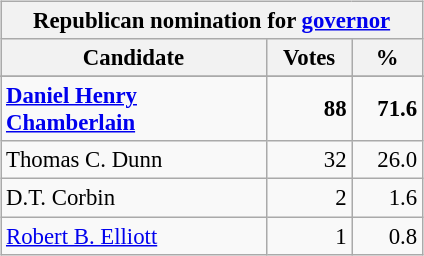<table class="wikitable" align="right" style="font-size: 95%;">
<tr>
<th colspan="3">Republican nomination for <a href='#'>governor</a></th>
</tr>
<tr>
<th colspan="1" style="width: 170px">Candidate</th>
<th style="width: 50px">Votes</th>
<th style="width: 40px">%</th>
</tr>
<tr>
</tr>
<tr>
<td><strong><a href='#'>Daniel Henry Chamberlain</a></strong></td>
<td align="right"><strong>88</strong></td>
<td align="right"><strong>71.6</strong></td>
</tr>
<tr>
<td>Thomas C. Dunn</td>
<td align="right">32</td>
<td align="right">26.0</td>
</tr>
<tr>
<td>D.T. Corbin</td>
<td align="right">2</td>
<td align="right">1.6</td>
</tr>
<tr>
<td><a href='#'>Robert B. Elliott</a></td>
<td align="right">1</td>
<td align="right">0.8</td>
</tr>
</table>
